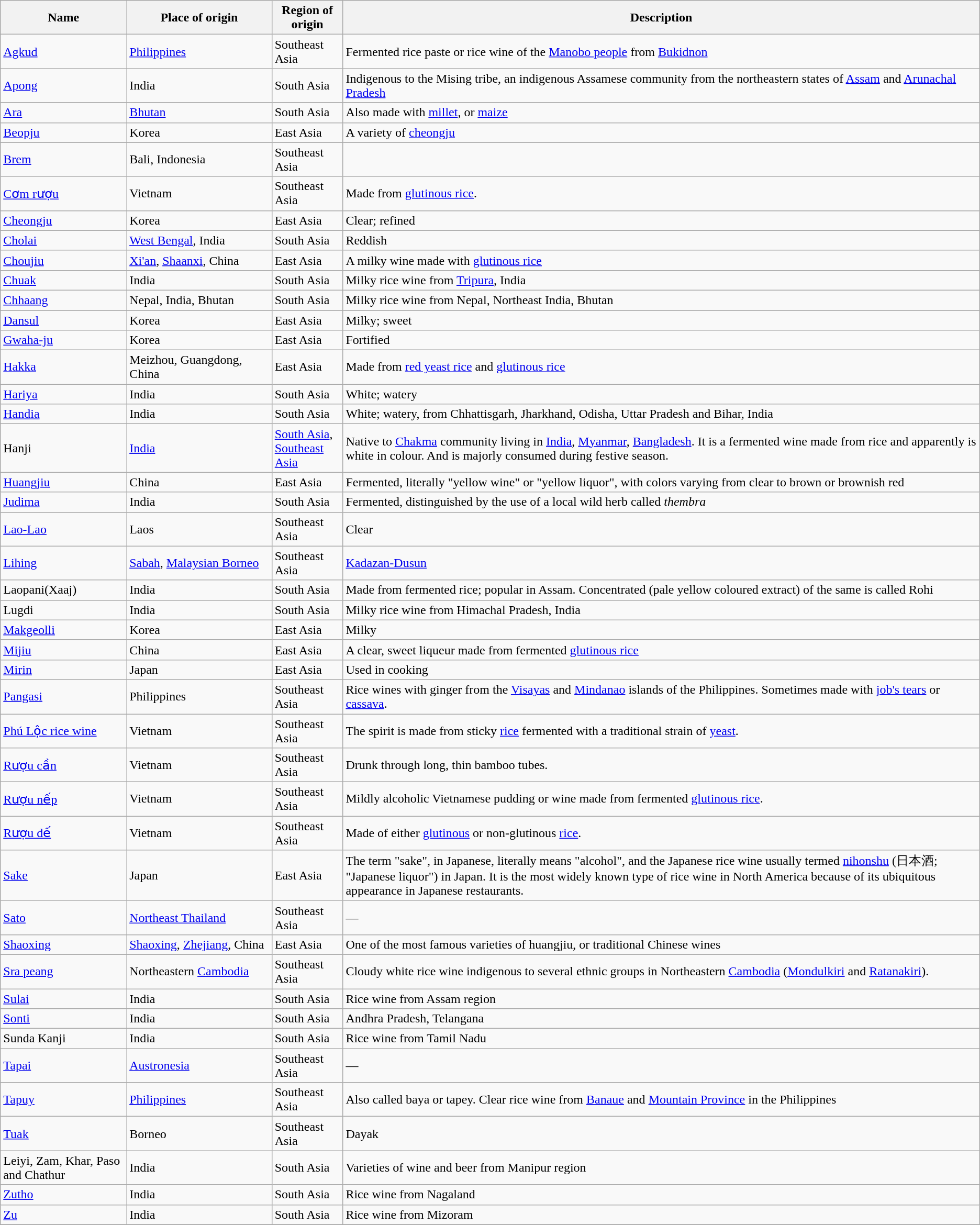<table class="wikitable sortable">
<tr>
<th scope="col">Name</th>
<th scope="col">Place of origin</th>
<th scope="col">Region of origin</th>
<th scope="col" class="unsortable">Description</th>
</tr>
<tr>
<td><a href='#'>Agkud</a></td>
<td style="white-space:nowrap"><a href='#'>Philippines</a></td>
<td>Southeast Asia</td>
<td>Fermented rice paste or rice wine of the <a href='#'>Manobo people</a> from <a href='#'>Bukidnon</a></td>
</tr>
<tr>
<td><a href='#'>Apong</a></td>
<td style="white-space:nowrap">India</td>
<td>South Asia</td>
<td>Indigenous to the Mising tribe, an indigenous Assamese community from the northeastern states of <a href='#'>Assam</a> and <a href='#'>Arunachal Pradesh</a></td>
</tr>
<tr>
<td><a href='#'>Ara</a></td>
<td style="white-space:nowrap"><a href='#'>Bhutan</a></td>
<td>South Asia</td>
<td>Also made with <a href='#'>millet</a>, or <a href='#'>maize</a></td>
</tr>
<tr>
<td><a href='#'>Beopju</a></td>
<td style="white-space:nowrap">Korea</td>
<td>East Asia</td>
<td>A variety of <a href='#'>cheongju</a></td>
</tr>
<tr>
<td><a href='#'>Brem</a></td>
<td style="white-space:nowrap">Bali, Indonesia</td>
<td>Southeast Asia</td>
</tr>
<tr>
<td><a href='#'>Cơm rượu</a></td>
<td style="white-space:nowrap">Vietnam</td>
<td>Southeast Asia</td>
<td>Made from <a href='#'>glutinous rice</a>.</td>
</tr>
<tr>
<td><a href='#'>Cheongju</a></td>
<td style="white-space:nowrap">Korea</td>
<td>East Asia</td>
<td>Clear; refined</td>
</tr>
<tr>
<td><a href='#'>Cholai</a></td>
<td style="white-space:nowrap"><a href='#'>West Bengal</a>, India</td>
<td>South Asia</td>
<td>Reddish</td>
</tr>
<tr>
<td><a href='#'>Choujiu</a></td>
<td style="white-space:nowrap"><a href='#'>Xi'an</a>, <a href='#'>Shaanxi</a>, China</td>
<td>East Asia</td>
<td>A milky wine made with <a href='#'>glutinous rice</a></td>
</tr>
<tr>
<td><a href='#'>Chuak</a></td>
<td style="white-space:nowrap">India</td>
<td>South Asia</td>
<td>Milky rice wine from <a href='#'>Tripura</a>, India</td>
</tr>
<tr>
<td><a href='#'>Chhaang</a></td>
<td style="white-space:nowrap">Nepal, India, Bhutan</td>
<td>South Asia</td>
<td>Milky rice wine from Nepal, Northeast India, Bhutan</td>
</tr>
<tr>
<td><a href='#'>Dansul</a></td>
<td style="white-space:nowrap">Korea</td>
<td>East Asia</td>
<td>Milky; sweet</td>
</tr>
<tr>
<td><a href='#'>Gwaha-ju</a></td>
<td style="white-space:nowrap">Korea</td>
<td>East Asia</td>
<td>Fortified</td>
</tr>
<tr>
<td><a href='#'>Hakka</a></td>
<td>Meizhou, Guangdong, China</td>
<td>East Asia</td>
<td>Made from <a href='#'>red yeast rice</a> and <a href='#'>glutinous rice</a></td>
</tr>
<tr>
<td><a href='#'>Hariya</a></td>
<td style="white-space:nowrap">India</td>
<td>South Asia</td>
<td>White; watery</td>
</tr>
<tr>
<td><a href='#'>Handia</a></td>
<td style="white-space:nowrap">India</td>
<td>South Asia</td>
<td>White; watery, from Chhattisgarh, Jharkhand, Odisha, Uttar Pradesh and Bihar, India</td>
</tr>
<tr>
<td>Hanji</td>
<td><a href='#'>India</a></td>
<td><a href='#'>South Asia</a>,<br><a href='#'>Southeast Asia</a></td>
<td>Native to <a href='#'>Chakma</a> community living in <a href='#'>India</a>, <a href='#'>Myanmar</a>, <a href='#'>Bangladesh</a>. It is a fermented wine made from rice and apparently is white in colour. And is majorly consumed during festive season.</td>
</tr>
<tr>
<td><a href='#'>Huangjiu</a></td>
<td style="white-space:nowrap">China</td>
<td>East Asia</td>
<td>Fermented, literally "yellow wine" or "yellow liquor", with colors varying from clear to brown or brownish red</td>
</tr>
<tr>
<td><a href='#'>Judima</a></td>
<td style="white-space:nowrap">India</td>
<td>South Asia</td>
<td>Fermented, distinguished by the use of a local wild herb called <em>thembra</em></td>
</tr>
<tr>
<td><a href='#'>Lao-Lao</a></td>
<td style="white-space:nowrap">Laos</td>
<td>Southeast Asia</td>
<td>Clear</td>
</tr>
<tr>
<td><a href='#'>Lihing</a></td>
<td style="white-space:nowrap"><a href='#'>Sabah</a>, <a href='#'>Malaysian Borneo</a></td>
<td>Southeast Asia</td>
<td><a href='#'>Kadazan-Dusun</a></td>
</tr>
<tr>
<td>Laopani(Xaaj)</td>
<td style="white-space:nowrap">India</td>
<td>South Asia</td>
<td>Made from fermented rice; popular in Assam. Concentrated (pale yellow coloured extract) of the same is called Rohi</td>
</tr>
<tr>
<td>Lugdi</td>
<td style="white-space:nowrap">India</td>
<td>South Asia</td>
<td>Milky rice wine from Himachal Pradesh, India</td>
</tr>
<tr>
<td><a href='#'>Makgeolli</a></td>
<td style="white-space:nowrap">Korea</td>
<td>East Asia</td>
<td>Milky</td>
</tr>
<tr>
<td><a href='#'>Mijiu</a></td>
<td style="white-space:nowrap">China</td>
<td>East Asia</td>
<td>A clear, sweet liqueur made from fermented <a href='#'>glutinous rice</a></td>
</tr>
<tr>
<td><a href='#'>Mirin</a></td>
<td style="white-space:nowrap">Japan</td>
<td>East Asia</td>
<td>Used in cooking</td>
</tr>
<tr>
<td><a href='#'>Pangasi</a></td>
<td style="white-space:nowrap">Philippines</td>
<td>Southeast Asia</td>
<td>Rice wines with ginger from the <a href='#'>Visayas</a> and <a href='#'>Mindanao</a> islands of the Philippines. Sometimes made with <a href='#'>job's tears</a> or <a href='#'>cassava</a>.</td>
</tr>
<tr>
<td><a href='#'>Phú Lộc rice wine</a></td>
<td style="white-space:nowrap">Vietnam</td>
<td>Southeast Asia</td>
<td>The spirit is made from sticky <a href='#'>rice</a> fermented with a traditional strain of <a href='#'>yeast</a>.</td>
</tr>
<tr>
<td><a href='#'>Rượu cần</a></td>
<td style="white-space:nowrap">Vietnam</td>
<td>Southeast Asia</td>
<td>Drunk through long, thin bamboo tubes.</td>
</tr>
<tr>
<td><a href='#'>Rượu nếp</a></td>
<td style="white-space:nowrap">Vietnam</td>
<td>Southeast Asia</td>
<td>Mildly alcoholic Vietnamese pudding or wine made from fermented <a href='#'>glutinous rice</a>.</td>
</tr>
<tr>
<td><a href='#'>Rượu đế</a></td>
<td style="white-space:nowrap">Vietnam</td>
<td>Southeast Asia</td>
<td>Made of either <a href='#'>glutinous</a> or non-glutinous <a href='#'>rice</a>.</td>
</tr>
<tr>
<td><a href='#'>Sake</a></td>
<td style="white-space:nowrap">Japan</td>
<td>East Asia</td>
<td>The term "sake", in Japanese, literally means "alcohol", and the Japanese rice wine usually termed <a href='#'>nihonshu</a> (日本酒; "Japanese liquor") in Japan. It is the most widely known type of rice wine in North America because of its ubiquitous appearance in Japanese restaurants.</td>
</tr>
<tr>
<td><a href='#'>Sato</a></td>
<td style="white-space:nowrap"><a href='#'>Northeast Thailand</a></td>
<td>Southeast Asia</td>
<td>—</td>
</tr>
<tr>
<td><a href='#'>Shaoxing</a></td>
<td style="white-space:nowrap"><a href='#'>Shaoxing</a>, <a href='#'>Zhejiang</a>, China</td>
<td>East Asia</td>
<td>One of the most famous varieties of huangjiu, or traditional Chinese wines</td>
</tr>
<tr>
<td><a href='#'>Sra peang</a></td>
<td style="white-space:nowrap">Northeastern <a href='#'>Cambodia</a></td>
<td>Southeast Asia</td>
<td>Cloudy white rice wine indigenous to several ethnic groups in Northeastern <a href='#'>Cambodia</a> (<a href='#'>Mondulkiri</a> and <a href='#'>Ratanakiri</a>).</td>
</tr>
<tr>
<td><a href='#'>Sulai</a></td>
<td style="white-space:nowrap">India</td>
<td>South Asia</td>
<td>Rice wine from Assam region</td>
</tr>
<tr>
<td><a href='#'>Sonti</a></td>
<td style="white-space:nowrap">India</td>
<td>South Asia</td>
<td>Andhra Pradesh, Telangana</td>
</tr>
<tr>
<td>Sunda Kanji</td>
<td style="white-space:nowrap">India</td>
<td>South Asia</td>
<td>Rice wine from Tamil Nadu</td>
</tr>
<tr>
<td><a href='#'>Tapai</a></td>
<td style="white-space:nowrap"><a href='#'>Austronesia</a></td>
<td>Southeast Asia</td>
<td>—</td>
</tr>
<tr>
<td><a href='#'>Tapuy</a></td>
<td style="white-space:nowrap"><a href='#'>Philippines</a></td>
<td>Southeast Asia</td>
<td>Also called baya or tapey. Clear rice wine from <a href='#'>Banaue</a> and <a href='#'>Mountain Province</a> in the Philippines</td>
</tr>
<tr>
<td><a href='#'>Tuak</a></td>
<td style="white-space:nowrap">Borneo</td>
<td>Southeast Asia</td>
<td>Dayak</td>
</tr>
<tr>
<td>Leiyi, Zam, Khar, Paso and Chathur</td>
<td style="white-space:nowrap">India</td>
<td>South Asia</td>
<td>Varieties of wine and beer from Manipur region</td>
</tr>
<tr>
<td><a href='#'>Zutho</a></td>
<td style="white-space:nowrap">India</td>
<td>South Asia</td>
<td>Rice wine from Nagaland</td>
</tr>
<tr>
<td><a href='#'>Zu</a></td>
<td style="white-space:nowrap">India</td>
<td>South Asia</td>
<td>Rice wine from Mizoram</td>
</tr>
<tr>
</tr>
</table>
